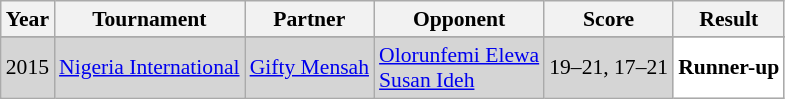<table class="sortable wikitable" style="font-size: 90%;">
<tr>
<th>Year</th>
<th>Tournament</th>
<th>Partner</th>
<th>Opponent</th>
<th>Score</th>
<th>Result</th>
</tr>
<tr>
</tr>
<tr style="background:#D5D5D5">
<td align="center">2015</td>
<td align="left"><a href='#'>Nigeria International</a></td>
<td align="left"> <a href='#'>Gifty Mensah</a></td>
<td align="left"> <a href='#'>Olorunfemi Elewa</a><br> <a href='#'>Susan Ideh</a></td>
<td align="left">19–21, 17–21</td>
<td style="text-align:left; background:white"> <strong>Runner-up</strong></td>
</tr>
</table>
